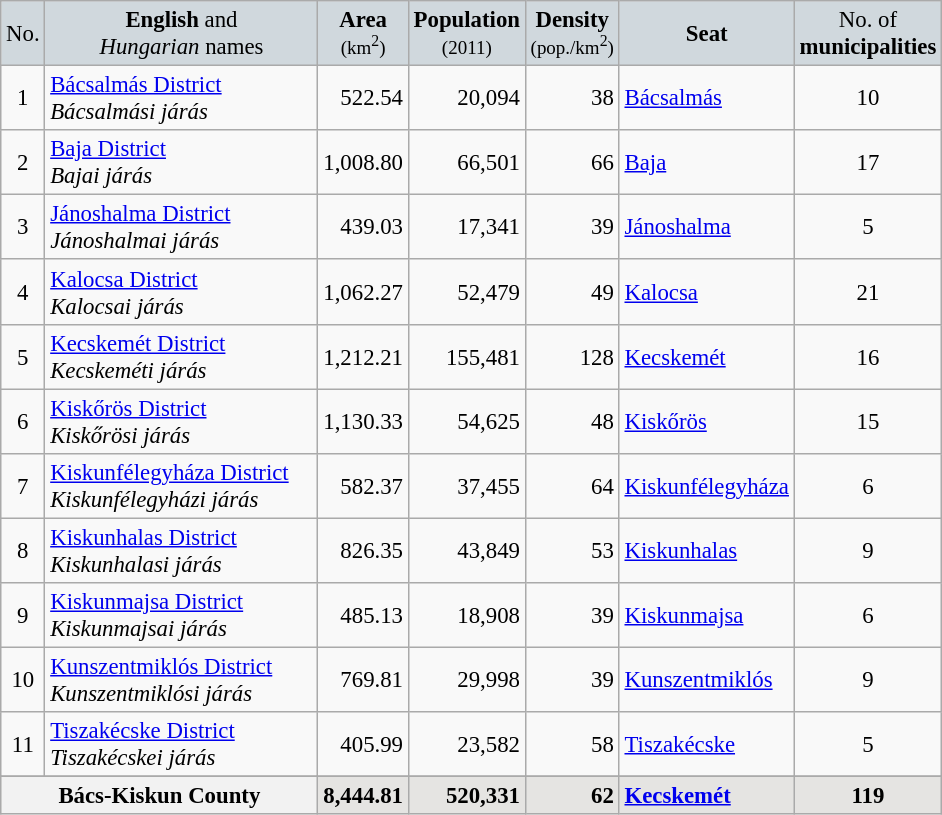<table class="wikitable" style="font-size:95%">
<tr bgcolor="D0D8DD">
<td align="center">No.</td>
<td style=width:175px; align="center"><strong>English</strong> and<br><em>Hungarian</em> names</td>
<td align="center"><strong>Area</strong><br> <small>(km<sup>2</sup>)</small></td>
<td align="center"><strong>Population</strong><br> <small>(2011)</small></td>
<td align="center"><strong>Density</strong><br> <small>(pop./km<sup>2</sup>)</small></td>
<td align="center"><strong>Seat</strong></td>
<td align="center">No. of<br><strong>municipalities</strong></td>
</tr>
<tr>
<td align="center">1</td>
<td><a href='#'>Bácsalmás District</a><br> <em>Bácsalmási járás</em></td>
<td align="right">522.54</td>
<td align="right">20,094</td>
<td align="right">38</td>
<td><a href='#'>Bácsalmás</a></td>
<td align="center">10</td>
</tr>
<tr>
<td align="center">2</td>
<td><a href='#'>Baja District</a><br> <em>Bajai járás</em></td>
<td align="right">1,008.80</td>
<td align="right">66,501</td>
<td align="right">66</td>
<td><a href='#'>Baja</a></td>
<td align="center">17</td>
</tr>
<tr>
<td align="center">3</td>
<td><a href='#'>Jánoshalma District</a><br> <em>Jánoshalmai járás</em></td>
<td align="right">439.03</td>
<td align="right">17,341</td>
<td align="right">39</td>
<td><a href='#'>Jánoshalma</a></td>
<td align="center">5</td>
</tr>
<tr>
<td align="center">4</td>
<td><a href='#'>Kalocsa District</a><br> <em>Kalocsai járás</em></td>
<td align="right">1,062.27</td>
<td align="right">52,479</td>
<td align="right">49</td>
<td><a href='#'>Kalocsa</a></td>
<td align="center">21</td>
</tr>
<tr>
<td align="center">5</td>
<td><a href='#'>Kecskemét District</a><br> <em>Kecskeméti járás</em></td>
<td align="right">1,212.21</td>
<td align="right">155,481</td>
<td align="right">128</td>
<td><a href='#'>Kecskemét</a></td>
<td align="center">16</td>
</tr>
<tr>
<td align="center">6</td>
<td><a href='#'>Kiskőrös District</a><br> <em>Kiskőrösi járás</em></td>
<td align="right">1,130.33</td>
<td align="right">54,625</td>
<td align="right">48</td>
<td><a href='#'>Kiskőrös</a></td>
<td align="center">15</td>
</tr>
<tr>
<td align="center">7</td>
<td><a href='#'>Kiskunfélegyháza District</a><br> <em>Kiskunfélegyházi járás</em></td>
<td align="right">582.37</td>
<td align="right">37,455</td>
<td align="right">64</td>
<td><a href='#'>Kiskunfélegyháza</a></td>
<td align="center">6</td>
</tr>
<tr>
<td align="center">8</td>
<td><a href='#'>Kiskunhalas District</a><br> <em>Kiskunhalasi járás</em></td>
<td align="right">826.35</td>
<td align="right">43,849</td>
<td align="right">53</td>
<td><a href='#'>Kiskunhalas</a></td>
<td align="center">9</td>
</tr>
<tr>
<td align="center">9</td>
<td><a href='#'>Kiskunmajsa District</a><br> <em>Kiskunmajsai járás</em></td>
<td align="right">485.13</td>
<td align="right">18,908</td>
<td align="right">39</td>
<td><a href='#'>Kiskunmajsa</a></td>
<td align="center">6</td>
</tr>
<tr>
<td align="center">10</td>
<td><a href='#'>Kunszentmiklós District</a><br> <em>Kunszentmiklósi járás</em></td>
<td align="right">769.81</td>
<td align="right">29,998</td>
<td align="right">39</td>
<td><a href='#'>Kunszentmiklós</a></td>
<td align="center">9</td>
</tr>
<tr>
<td align="center">11</td>
<td><a href='#'>Tiszakécske District</a><br> <em>Tiszakécskei járás</em></td>
<td align="right">405.99</td>
<td align="right">23,582</td>
<td align="right">58</td>
<td><a href='#'>Tiszakécske</a></td>
<td align="center">5</td>
</tr>
<tr>
</tr>
<tr bgcolor="E5E4E2">
<th colspan="2">Bács-Kiskun County</th>
<td align="right"><strong>8,444.81</strong></td>
<td align="right"><strong>520,331</strong></td>
<td align="right"><strong>62</strong></td>
<td><strong><a href='#'>Kecskemét</a></strong></td>
<td align="center"><strong>119</strong></td>
</tr>
</table>
